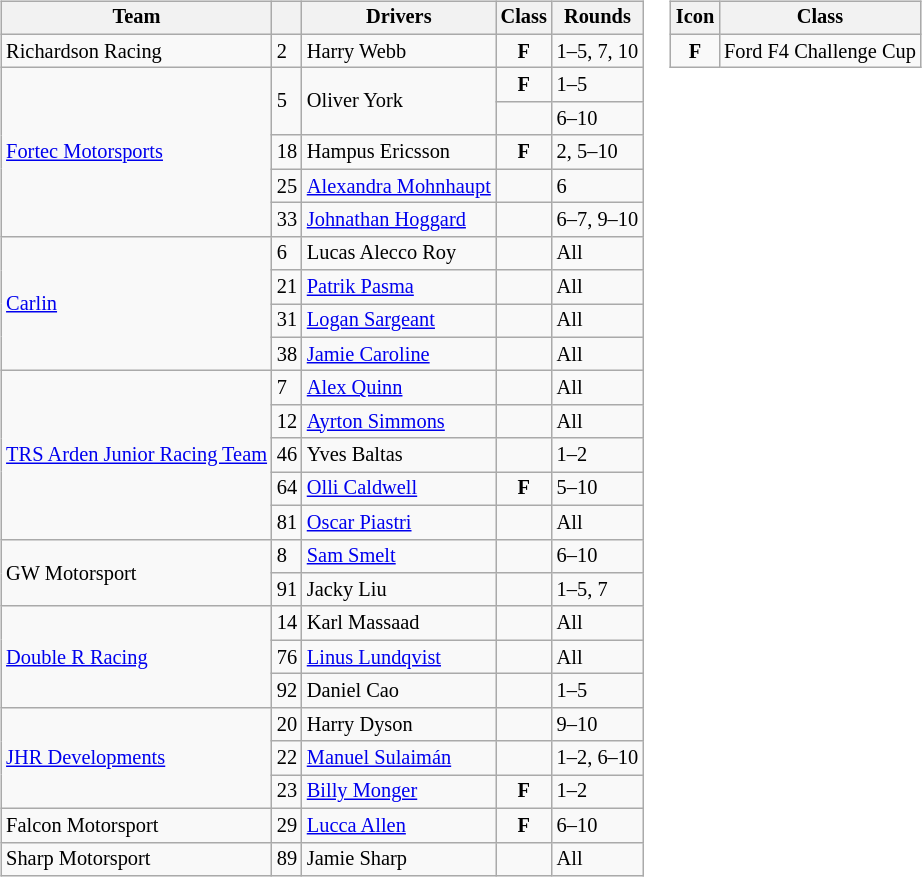<table>
<tr>
<td><br><table class="wikitable" style="font-size: 85%">
<tr>
<th>Team</th>
<th></th>
<th>Drivers</th>
<th>Class</th>
<th>Rounds</th>
</tr>
<tr>
<td>Richardson Racing</td>
<td>2</td>
<td> Harry Webb</td>
<td style="text-align:center"><strong><span>F</span></strong></td>
<td>1–5, 7, 10</td>
</tr>
<tr>
<td rowspan=5><a href='#'>Fortec Motorsports</a></td>
<td rowspan=2>5</td>
<td rowspan=2> Oliver York</td>
<td style="text-align:center"><strong><span>F</span></strong></td>
<td>1–5</td>
</tr>
<tr>
<td></td>
<td>6–10</td>
</tr>
<tr>
<td>18</td>
<td> Hampus Ericsson</td>
<td style="text-align:center"><strong><span>F</span></strong></td>
<td>2, 5–10</td>
</tr>
<tr>
<td>25</td>
<td nowrap> <a href='#'>Alexandra Mohnhaupt</a></td>
<td></td>
<td>6</td>
</tr>
<tr>
<td>33</td>
<td> <a href='#'>Johnathan Hoggard</a></td>
<td></td>
<td>6–7, 9–10</td>
</tr>
<tr>
<td rowspan=4><a href='#'>Carlin</a></td>
<td>6</td>
<td> Lucas Alecco Roy</td>
<td></td>
<td>All</td>
</tr>
<tr>
<td>21</td>
<td> <a href='#'>Patrik Pasma</a></td>
<td></td>
<td>All</td>
</tr>
<tr>
<td>31</td>
<td> <a href='#'>Logan Sargeant</a></td>
<td></td>
<td>All</td>
</tr>
<tr>
<td>38</td>
<td> <a href='#'>Jamie Caroline</a></td>
<td></td>
<td>All</td>
</tr>
<tr>
<td rowspan=5 nowrap><a href='#'>TRS Arden Junior Racing Team</a></td>
<td>7</td>
<td> <a href='#'>Alex Quinn</a></td>
<td></td>
<td>All</td>
</tr>
<tr>
<td>12</td>
<td> <a href='#'>Ayrton Simmons</a></td>
<td></td>
<td>All</td>
</tr>
<tr>
<td>46</td>
<td> Yves Baltas</td>
<td></td>
<td>1–2</td>
</tr>
<tr>
<td>64</td>
<td> <a href='#'>Olli Caldwell</a></td>
<td style="text-align:center"><strong><span>F</span></strong></td>
<td>5–10</td>
</tr>
<tr>
<td>81</td>
<td> <a href='#'>Oscar Piastri</a></td>
<td></td>
<td>All</td>
</tr>
<tr>
<td rowspan=2>GW Motorsport</td>
<td>8</td>
<td> <a href='#'>Sam Smelt</a></td>
<td></td>
<td>6–10</td>
</tr>
<tr>
<td>91</td>
<td> Jacky Liu</td>
<td></td>
<td>1–5, 7</td>
</tr>
<tr>
<td rowspan=3><a href='#'>Double R Racing</a></td>
<td>14</td>
<td> Karl Massaad</td>
<td></td>
<td>All</td>
</tr>
<tr>
<td>76</td>
<td> <a href='#'>Linus Lundqvist</a></td>
<td></td>
<td>All</td>
</tr>
<tr>
<td>92</td>
<td> Daniel Cao</td>
<td></td>
<td>1–5</td>
</tr>
<tr>
<td rowspan=3><a href='#'>JHR Developments</a></td>
<td>20</td>
<td> Harry Dyson</td>
<td></td>
<td>9–10</td>
</tr>
<tr>
<td>22</td>
<td> <a href='#'>Manuel Sulaimán</a></td>
<td></td>
<td nowrap>1–2, 6–10</td>
</tr>
<tr>
<td>23</td>
<td> <a href='#'>Billy Monger</a></td>
<td style="text-align:center"><strong><span>F</span></strong></td>
<td>1–2</td>
</tr>
<tr>
<td>Falcon Motorsport</td>
<td>29</td>
<td> <a href='#'>Lucca Allen</a></td>
<td style="text-align:center"><strong><span>F</span></strong></td>
<td>6–10</td>
</tr>
<tr>
<td>Sharp Motorsport</td>
<td>89</td>
<td> Jamie Sharp</td>
<td></td>
<td>All</td>
</tr>
</table>
</td>
<td style="vertical-align:top"><br><table class="wikitable" style="font-size: 85%">
<tr>
<th>Icon</th>
<th>Class</th>
</tr>
<tr>
<td style="text-align:center"><strong><span>F</span></strong></td>
<td>Ford F4 Challenge Cup</td>
</tr>
</table>
</td>
</tr>
</table>
